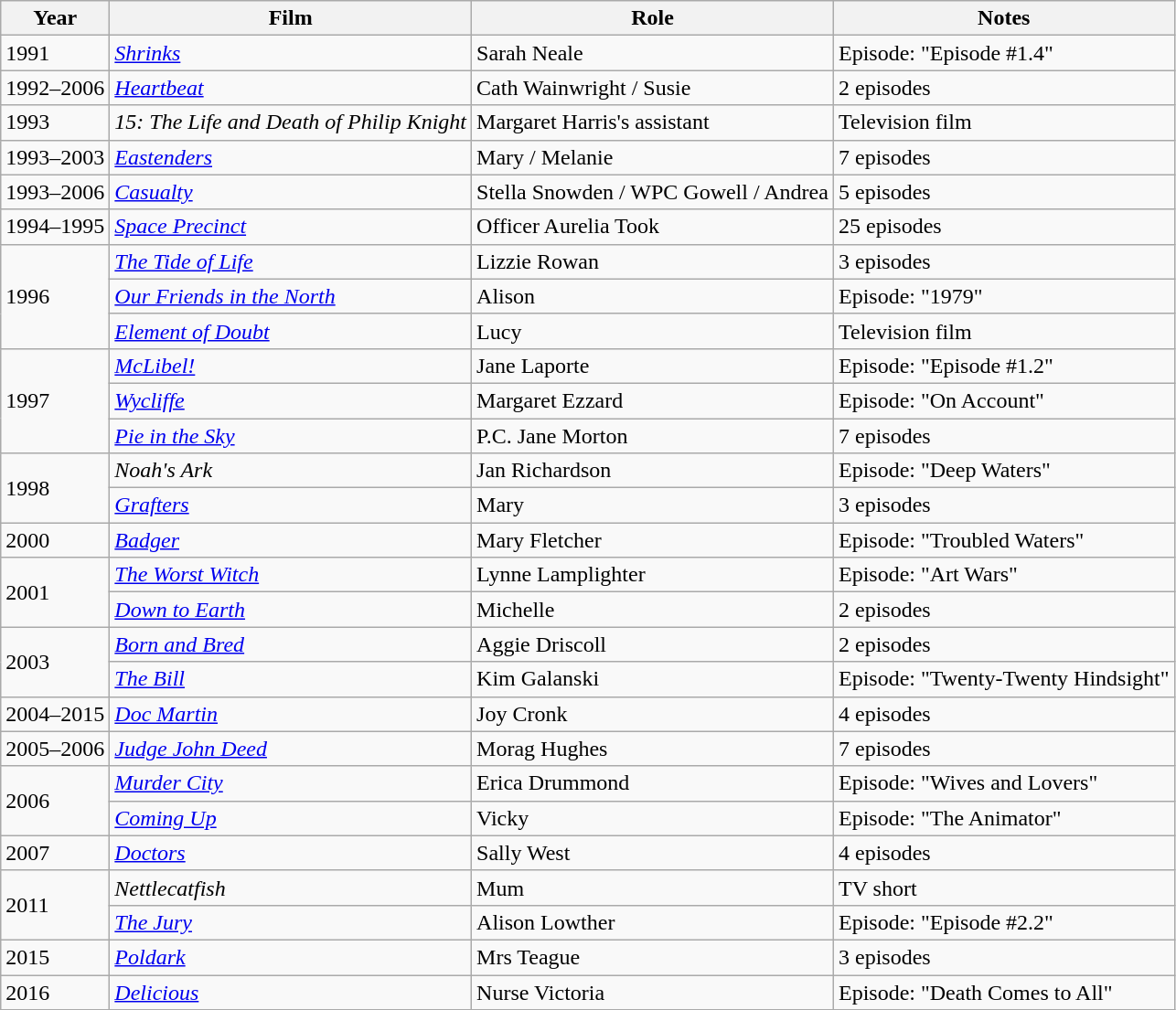<table class="wikitable sortable">
<tr>
<th>Year</th>
<th>Film</th>
<th>Role</th>
<th>Notes</th>
</tr>
<tr>
<td>1991</td>
<td><a href='#'><em>Shrinks</em></a></td>
<td>Sarah Neale</td>
<td>Episode: "Episode #1.4"</td>
</tr>
<tr>
<td>1992–2006</td>
<td><a href='#'><em>Heartbeat</em></a></td>
<td>Cath Wainwright / Susie</td>
<td>2 episodes</td>
</tr>
<tr>
<td>1993</td>
<td><em>15: The Life and Death of Philip Knight</em></td>
<td>Margaret Harris's assistant</td>
<td>Television film</td>
</tr>
<tr>
<td>1993–2003</td>
<td><a href='#'><em>Eastenders</em></a></td>
<td>Mary / Melanie</td>
<td>7 episodes</td>
</tr>
<tr>
<td>1993–2006</td>
<td><a href='#'><em>Casualty</em></a></td>
<td>Stella Snowden / WPC Gowell / Andrea</td>
<td>5 episodes</td>
</tr>
<tr>
<td>1994–1995</td>
<td><em><a href='#'>Space Precinct</a></em></td>
<td>Officer Aurelia Took</td>
<td>25 episodes</td>
</tr>
<tr>
<td rowspan="3">1996</td>
<td><a href='#'><em>The Tide of Life</em></a></td>
<td>Lizzie Rowan</td>
<td>3 episodes</td>
</tr>
<tr>
<td><em><a href='#'>Our Friends in the North</a></em></td>
<td>Alison</td>
<td>Episode: "1979"</td>
</tr>
<tr>
<td><em><a href='#'>Element of Doubt</a></em></td>
<td>Lucy</td>
<td>Television film</td>
</tr>
<tr>
<td rowspan="3">1997</td>
<td><a href='#'><em>McLibel!</em></a></td>
<td>Jane Laporte</td>
<td>Episode: "Episode #1.2"</td>
</tr>
<tr>
<td><a href='#'><em>Wycliffe</em></a></td>
<td>Margaret Ezzard</td>
<td>Episode: "On Account"</td>
</tr>
<tr>
<td><a href='#'><em>Pie in the Sky</em></a></td>
<td>P.C. Jane Morton</td>
<td>7 episodes</td>
</tr>
<tr>
<td rowspan="2">1998</td>
<td><em>Noah's Ark</em></td>
<td>Jan Richardson</td>
<td>Episode: "Deep Waters"</td>
</tr>
<tr>
<td><em><a href='#'>Grafters</a></em></td>
<td>Mary</td>
<td>3 episodes</td>
</tr>
<tr>
<td>2000</td>
<td><a href='#'><em>Badger</em></a></td>
<td>Mary Fletcher</td>
<td>Episode: "Troubled Waters"</td>
</tr>
<tr>
<td rowspan="2">2001</td>
<td><a href='#'><em>The Worst Witch</em></a></td>
<td>Lynne Lamplighter</td>
<td>Episode: "Art Wars"</td>
</tr>
<tr>
<td><a href='#'><em>Down to Earth</em></a></td>
<td>Michelle</td>
<td>2 episodes</td>
</tr>
<tr>
<td rowspan="2">2003</td>
<td><em><a href='#'>Born and Bred</a></em></td>
<td>Aggie Driscoll</td>
<td>2 episodes</td>
</tr>
<tr>
<td><em><a href='#'>The Bill</a></em></td>
<td>Kim Galanski</td>
<td>Episode: "Twenty-Twenty Hindsight"</td>
</tr>
<tr>
<td>2004–2015</td>
<td><em><a href='#'>Doc Martin</a></em></td>
<td>Joy Cronk</td>
<td>4 episodes</td>
</tr>
<tr>
<td>2005–2006</td>
<td><em><a href='#'>Judge John Deed</a></em></td>
<td>Morag Hughes</td>
<td>7 episodes</td>
</tr>
<tr>
<td rowspan="2">2006</td>
<td><a href='#'><em>Murder City</em></a></td>
<td>Erica Drummond</td>
<td>Episode: "Wives and Lovers"</td>
</tr>
<tr>
<td><a href='#'><em>Coming Up</em></a></td>
<td>Vicky</td>
<td>Episode: "The Animator"</td>
</tr>
<tr>
<td>2007</td>
<td><a href='#'><em>Doctors</em></a></td>
<td>Sally West</td>
<td>4 episodes</td>
</tr>
<tr>
<td rowspan="2">2011</td>
<td><em>Nettlecatfish</em></td>
<td>Mum</td>
<td>TV short</td>
</tr>
<tr>
<td><a href='#'><em>The Jury</em></a></td>
<td>Alison Lowther</td>
<td>Episode: "Episode #2.2"</td>
</tr>
<tr>
<td>2015</td>
<td><a href='#'><em>Poldark</em></a></td>
<td>Mrs Teague</td>
<td>3 episodes</td>
</tr>
<tr>
<td>2016</td>
<td><a href='#'><em>Delicious</em></a></td>
<td>Nurse Victoria</td>
<td>Episode: "Death Comes to All"</td>
</tr>
</table>
